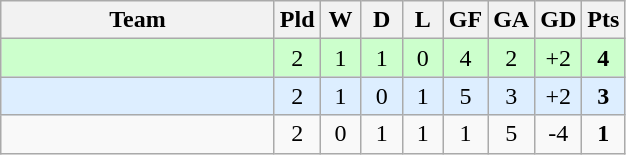<table class="wikitable" style="text-align:center;">
<tr>
<th width=175>Team</th>
<th width=20 abbr="Played">Pld</th>
<th width=20 abbr="Won">W</th>
<th width=20 abbr="Drawn">D</th>
<th width=20 abbr="Lost">L</th>
<th width=20 abbr="Goals for">GF</th>
<th width=20 abbr="Goals against">GA</th>
<th width=20 abbr="Goal difference">GD</th>
<th width=20 abbr="Points">Pts</th>
</tr>
<tr bgcolor=#ccffcc>
<td align=left></td>
<td>2</td>
<td>1</td>
<td>1</td>
<td>0</td>
<td>4</td>
<td>2</td>
<td>+2</td>
<td><strong>4</strong></td>
</tr>
<tr bgcolor=#ddeeff>
<td align=left></td>
<td>2</td>
<td>1</td>
<td>0</td>
<td>1</td>
<td>5</td>
<td>3</td>
<td>+2</td>
<td><strong>3</strong></td>
</tr>
<tr>
<td align=left></td>
<td>2</td>
<td>0</td>
<td>1</td>
<td>1</td>
<td>1</td>
<td>5</td>
<td>-4</td>
<td><strong>1</strong></td>
</tr>
</table>
